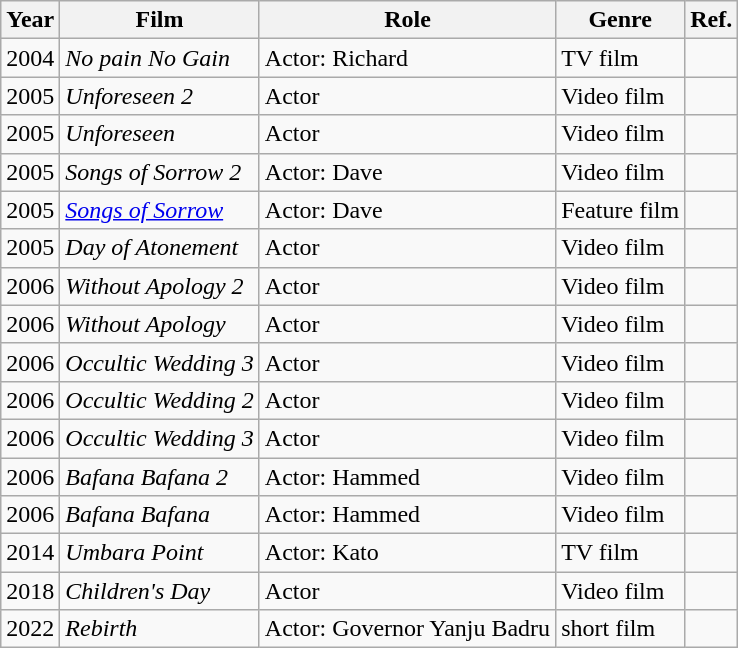<table class="wikitable">
<tr>
<th>Year</th>
<th>Film</th>
<th>Role</th>
<th>Genre</th>
<th>Ref.</th>
</tr>
<tr>
<td>2004</td>
<td><em>No pain No Gain</em></td>
<td>Actor: Richard</td>
<td>TV film</td>
<td></td>
</tr>
<tr>
<td>2005</td>
<td><em>Unforeseen 2</em></td>
<td>Actor</td>
<td>Video film</td>
<td></td>
</tr>
<tr>
<td>2005</td>
<td><em>Unforeseen</em></td>
<td>Actor</td>
<td>Video film</td>
<td></td>
</tr>
<tr>
<td>2005</td>
<td><em>Songs of Sorrow 2</em></td>
<td>Actor: Dave</td>
<td>Video film</td>
<td></td>
</tr>
<tr>
<td>2005</td>
<td><em><a href='#'>Songs of Sorrow</a></em></td>
<td>Actor: Dave</td>
<td>Feature film</td>
<td></td>
</tr>
<tr>
<td>2005</td>
<td><em>Day of Atonement</em></td>
<td>Actor</td>
<td>Video film</td>
<td></td>
</tr>
<tr>
<td>2006</td>
<td><em>Without Apology 2</em></td>
<td>Actor</td>
<td>Video film</td>
<td></td>
</tr>
<tr>
<td>2006</td>
<td><em>Without Apology</em></td>
<td>Actor</td>
<td>Video film</td>
<td></td>
</tr>
<tr>
<td>2006</td>
<td><em>Occultic Wedding 3</em></td>
<td>Actor</td>
<td>Video film</td>
<td></td>
</tr>
<tr>
<td>2006</td>
<td><em>Occultic Wedding 2</em></td>
<td>Actor</td>
<td>Video film</td>
<td></td>
</tr>
<tr>
<td>2006</td>
<td><em>Occultic Wedding 3</em></td>
<td>Actor</td>
<td>Video film</td>
<td></td>
</tr>
<tr>
<td>2006</td>
<td><em>Bafana Bafana 2</em></td>
<td>Actor: Hammed</td>
<td>Video film</td>
<td></td>
</tr>
<tr>
<td>2006</td>
<td><em>Bafana Bafana</em></td>
<td>Actor: Hammed</td>
<td>Video film</td>
<td></td>
</tr>
<tr>
<td>2014</td>
<td><em>Umbara Point</em></td>
<td>Actor: Kato</td>
<td>TV film</td>
<td></td>
</tr>
<tr>
<td>2018</td>
<td><em>Children's Day</em></td>
<td>Actor</td>
<td>Video film</td>
<td></td>
</tr>
<tr>
<td>2022</td>
<td><em>Rebirth</em></td>
<td>Actor: Governor Yanju Badru</td>
<td>short film</td>
<td><br></td>
</tr>
</table>
